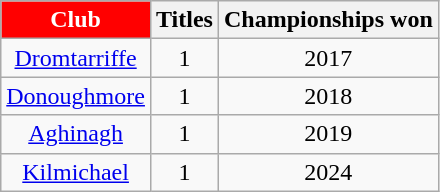<table class="wikitable sortable" style="text-align:center">
<tr>
<th style="background:red;color:white" scope="col">Club</th>
<th>Titles</th>
<th>Championships won</th>
</tr>
<tr>
<td><a href='#'>Dromtarriffe</a></td>
<td>1</td>
<td>2017</td>
</tr>
<tr>
<td><a href='#'>Donoughmore</a></td>
<td>1</td>
<td>2018</td>
</tr>
<tr>
<td><a href='#'>Aghinagh</a></td>
<td>1</td>
<td>2019</td>
</tr>
<tr>
<td><a href='#'>Kilmichael</a></td>
<td>1</td>
<td>2024</td>
</tr>
</table>
